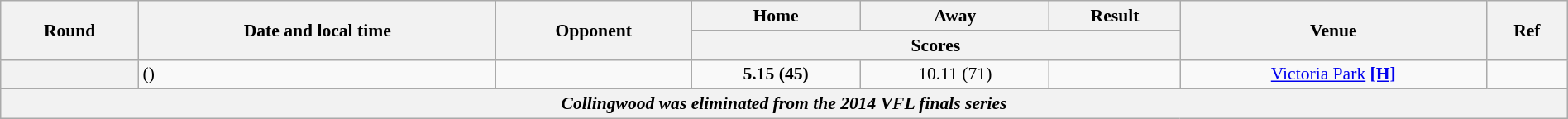<table class="wikitable plainrowheaders" style="font-size:90%; width:100%; text-align:center;">
<tr>
<th scope="col" rowspan="2">Round</th>
<th scope="col" rowspan="2">Date and local time</th>
<th scope="col" rowspan="2">Opponent</th>
<th scope="col">Home</th>
<th scope="col">Away</th>
<th scope="col">Result</th>
<th scope="col" rowspan="2">Venue</th>
<th scope="col" class="unsortable" rowspan=2>Ref</th>
</tr>
<tr>
<th scope="col" colspan="3">Scores</th>
</tr>
<tr>
<th scope="row"></th>
<td align=left> ()</td>
<td align=left></td>
<td><strong>5.15 (45)</strong></td>
<td>10.11 (71)</td>
<td></td>
<td><a href='#'>Victoria Park</a> <a href='#'><strong>[H]</strong></a></td>
<td></td>
</tr>
<tr>
<th colspan=8><span><em>Collingwood was eliminated from the 2014 VFL finals series</em></span></th>
</tr>
</table>
